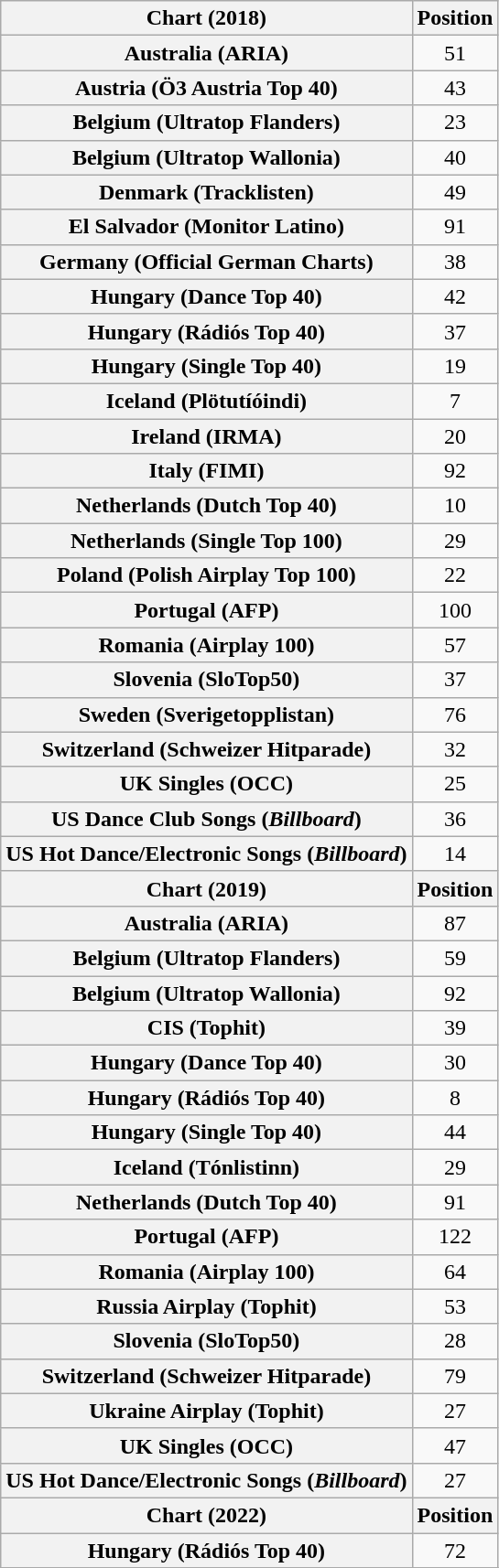<table class="wikitable sortable plainrowheaders" style="text-align:center">
<tr>
<th scope="col">Chart (2018)</th>
<th scope="col">Position</th>
</tr>
<tr>
<th scope="row">Australia (ARIA)</th>
<td>51</td>
</tr>
<tr>
<th scope="row">Austria (Ö3 Austria Top 40)</th>
<td>43</td>
</tr>
<tr>
<th scope="row">Belgium (Ultratop Flanders)</th>
<td>23</td>
</tr>
<tr>
<th scope="row">Belgium (Ultratop Wallonia)</th>
<td>40</td>
</tr>
<tr>
<th scope="row">Denmark (Tracklisten)</th>
<td>49</td>
</tr>
<tr>
<th scope="row">El Salvador (Monitor Latino)</th>
<td>91</td>
</tr>
<tr>
<th scope="row">Germany (Official German Charts)</th>
<td>38</td>
</tr>
<tr>
<th scope="row">Hungary (Dance Top 40)</th>
<td>42</td>
</tr>
<tr>
<th scope="row">Hungary (Rádiós Top 40)</th>
<td>37</td>
</tr>
<tr>
<th scope="row">Hungary (Single Top 40)</th>
<td>19</td>
</tr>
<tr>
<th scope="row">Iceland (Plötutíóindi)</th>
<td>7</td>
</tr>
<tr>
<th scope="row">Ireland (IRMA)</th>
<td>20</td>
</tr>
<tr>
<th scope="row">Italy (FIMI)</th>
<td>92</td>
</tr>
<tr>
<th scope="row">Netherlands (Dutch Top 40)</th>
<td>10</td>
</tr>
<tr>
<th scope="row">Netherlands (Single Top 100)</th>
<td>29</td>
</tr>
<tr>
<th scope="row">Poland (Polish Airplay Top 100)</th>
<td>22</td>
</tr>
<tr>
<th scope="row">Portugal (AFP)</th>
<td>100</td>
</tr>
<tr>
<th scope="row">Romania (Airplay 100)</th>
<td>57</td>
</tr>
<tr>
<th scope="row">Slovenia (SloTop50)</th>
<td>37</td>
</tr>
<tr>
<th scope="row">Sweden (Sverigetopplistan)</th>
<td>76</td>
</tr>
<tr>
<th scope="row">Switzerland (Schweizer Hitparade)</th>
<td>32</td>
</tr>
<tr>
<th scope="row">UK Singles (OCC)</th>
<td>25</td>
</tr>
<tr>
<th scope="row">US Dance Club Songs (<em>Billboard</em>)</th>
<td>36</td>
</tr>
<tr>
<th scope="row">US Hot Dance/Electronic Songs (<em>Billboard</em>)</th>
<td>14</td>
</tr>
<tr>
<th scope="col">Chart (2019)</th>
<th scope="col">Position</th>
</tr>
<tr>
<th scope="row">Australia (ARIA)</th>
<td>87</td>
</tr>
<tr>
<th scope="row">Belgium (Ultratop Flanders)</th>
<td>59</td>
</tr>
<tr>
<th scope="row">Belgium (Ultratop Wallonia)</th>
<td>92</td>
</tr>
<tr>
<th scope="row">CIS (Tophit)</th>
<td>39</td>
</tr>
<tr>
<th scope="row">Hungary (Dance Top 40)</th>
<td>30</td>
</tr>
<tr>
<th scope="row">Hungary (Rádiós Top 40)</th>
<td>8</td>
</tr>
<tr>
<th scope="row">Hungary (Single Top 40)</th>
<td>44</td>
</tr>
<tr>
<th scope="row">Iceland (Tónlistinn)</th>
<td>29</td>
</tr>
<tr>
<th scope="row">Netherlands (Dutch Top 40)</th>
<td>91</td>
</tr>
<tr>
<th scope="row">Portugal (AFP)</th>
<td>122</td>
</tr>
<tr>
<th scope="row">Romania (Airplay 100)</th>
<td>64</td>
</tr>
<tr>
<th scope="row">Russia Airplay (Tophit)</th>
<td>53</td>
</tr>
<tr>
<th scope="row">Slovenia (SloTop50)</th>
<td>28</td>
</tr>
<tr>
<th scope="row">Switzerland (Schweizer Hitparade)</th>
<td>79</td>
</tr>
<tr>
<th scope="row">Ukraine Airplay (Tophit)</th>
<td>27</td>
</tr>
<tr>
<th scope="row">UK Singles (OCC)</th>
<td>47</td>
</tr>
<tr>
<th scope="row">US Hot Dance/Electronic Songs (<em>Billboard</em>)</th>
<td>27</td>
</tr>
<tr>
<th scope="col">Chart (2022)</th>
<th scope="col">Position</th>
</tr>
<tr>
<th scope="row">Hungary (Rádiós Top 40)</th>
<td>72</td>
</tr>
<tr>
</tr>
</table>
